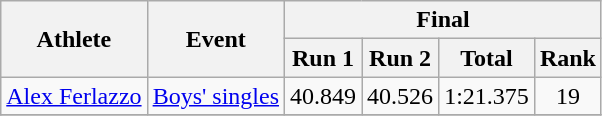<table class="wikitable">
<tr>
<th rowspan="2">Athlete</th>
<th rowspan="2">Event</th>
<th colspan="4">Final</th>
</tr>
<tr>
<th>Run 1</th>
<th>Run 2</th>
<th>Total</th>
<th>Rank</th>
</tr>
<tr>
<td><a href='#'>Alex Ferlazzo</a></td>
<td><a href='#'>Boys' singles</a></td>
<td align="center">40.849</td>
<td align="center">40.526</td>
<td align="center">1:21.375</td>
<td align="center">19</td>
</tr>
<tr>
</tr>
</table>
